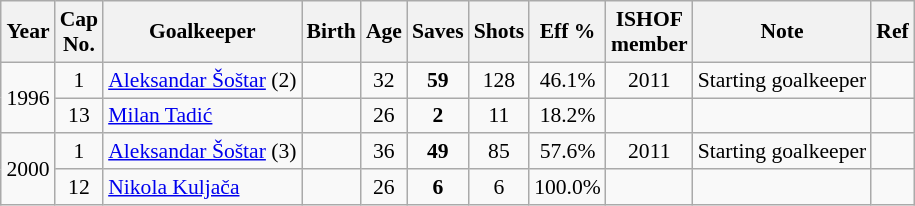<table class="wikitable sortable" style="text-align: center; font-size: 90%; margin-left: 1em;">
<tr>
<th>Year</th>
<th class="unsortable">Cap<br>No.</th>
<th>Goalkeeper</th>
<th>Birth</th>
<th>Age</th>
<th>Saves</th>
<th>Shots</th>
<th>Eff %</th>
<th>ISHOF<br>member</th>
<th>Note</th>
<th class="unsortable">Ref</th>
</tr>
<tr>
<td rowspan="2" style="text-align: left;">1996</td>
<td>1</td>
<td style="text-align: left;" data-sort-value="Šoštar, Aleksandar"><a href='#'>Aleksandar Šoštar</a> (2)</td>
<td></td>
<td>32</td>
<td><strong>59</strong></td>
<td>128</td>
<td>46.1%</td>
<td>2011</td>
<td style="text-align: left;">Starting goalkeeper</td>
<td></td>
</tr>
<tr>
<td>13</td>
<td style="text-align: left;" data-sort-value="Tadić, Milan"><a href='#'>Milan Tadić</a></td>
<td></td>
<td>26</td>
<td><strong>2</strong></td>
<td>11</td>
<td>18.2%</td>
<td></td>
<td style="text-align: left;"></td>
<td></td>
</tr>
<tr>
<td rowspan="2" style="text-align: left;">2000 </td>
<td>1</td>
<td style="text-align: left;" data-sort-value="Šoštar, Aleksandar"><a href='#'>Aleksandar Šoštar</a> (3)</td>
<td></td>
<td>36</td>
<td><strong>49</strong></td>
<td>85</td>
<td>57.6%</td>
<td>2011</td>
<td style="text-align: left;">Starting goalkeeper</td>
<td></td>
</tr>
<tr>
<td>12</td>
<td style="text-align: left;" data-sort-value="Kuljača, Nikola"><a href='#'>Nikola Kuljača</a></td>
<td></td>
<td>26</td>
<td><strong>6</strong></td>
<td>6</td>
<td>100.0%</td>
<td></td>
<td style="text-align: left;"></td>
<td></td>
</tr>
</table>
